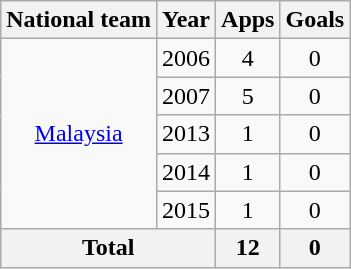<table class=wikitable style="text-align: center;">
<tr>
<th>National team</th>
<th>Year</th>
<th>Apps</th>
<th>Goals</th>
</tr>
<tr>
<td rowspan=5><a href='#'>Malaysia</a></td>
<td>2006</td>
<td>4</td>
<td>0</td>
</tr>
<tr>
<td>2007</td>
<td>5</td>
<td>0</td>
</tr>
<tr>
<td>2013</td>
<td>1</td>
<td>0</td>
</tr>
<tr>
<td>2014</td>
<td>1</td>
<td>0</td>
</tr>
<tr>
<td>2015</td>
<td>1</td>
<td>0</td>
</tr>
<tr>
<th colspan=2>Total</th>
<th>12</th>
<th>0</th>
</tr>
</table>
